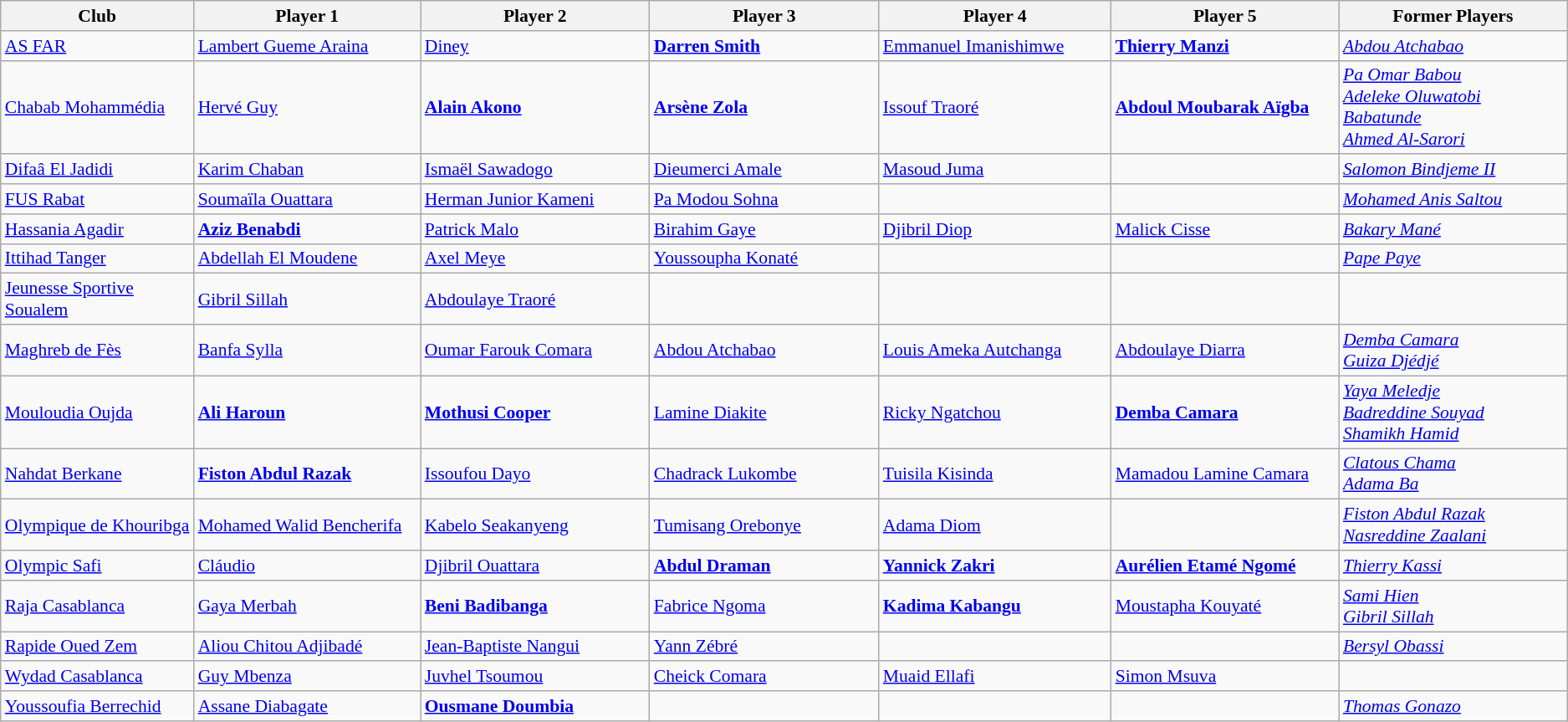<table class="wikitable" border="1" style="text-align: left; font-size:90%">
<tr>
<th width="175">Club</th>
<th width="220">Player 1</th>
<th width="220">Player 2</th>
<th width="220">Player 3</th>
<th width="220">Player 4</th>
<th width="220">Player 5</th>
<th width="220">Former Players</th>
</tr>
<tr>
<td><a href='#'>AS FAR</a></td>
<td> <a href='#'>Lambert Gueme Araina</a></td>
<td> <a href='#'>Diney</a></td>
<td> <strong><a href='#'>Darren Smith</a></strong></td>
<td> <a href='#'>Emmanuel Imanishimwe</a></td>
<td> <strong><a href='#'>Thierry Manzi</a></strong></td>
<td> <em><a href='#'>Abdou Atchabao</a></em></td>
</tr>
<tr>
<td><a href='#'>Chabab Mohammédia</a></td>
<td> <a href='#'>Hervé Guy</a></td>
<td> <strong><a href='#'>Alain Akono</a></strong></td>
<td> <strong><a href='#'>Arsène Zola</a></strong></td>
<td> <a href='#'>Issouf Traoré</a></td>
<td> <strong><a href='#'>Abdoul Moubarak Aïgba</a></strong></td>
<td> <em><a href='#'>Pa Omar Babou</a></em><br> <em><a href='#'>Adeleke Oluwatobi Babatunde</a></em><br> <em><a href='#'>Ahmed Al-Sarori</a></em></td>
</tr>
<tr>
<td><a href='#'>Difaâ El Jadidi</a></td>
<td> <a href='#'>Karim Chaban</a></td>
<td> <a href='#'>Ismaël Sawadogo</a></td>
<td> <a href='#'>Dieumerci Amale</a></td>
<td> <a href='#'>Masoud Juma</a></td>
<td></td>
<td> <em><a href='#'>Salomon Bindjeme II</a></em></td>
</tr>
<tr>
<td><a href='#'>FUS Rabat</a></td>
<td> <a href='#'>Soumaïla Ouattara</a></td>
<td> <a href='#'>Herman Junior Kameni</a></td>
<td> <a href='#'>Pa Modou Sohna</a></td>
<td></td>
<td></td>
<td> <em><a href='#'>Mohamed Anis Saltou</a></em></td>
</tr>
<tr>
<td><a href='#'>Hassania Agadir</a></td>
<td> <strong><a href='#'>Aziz Benabdi</a></strong></td>
<td> <a href='#'>Patrick Malo</a></td>
<td> <a href='#'>Birahim Gaye</a></td>
<td> <a href='#'>Djibril Diop</a></td>
<td> <a href='#'>Malick Cisse</a></td>
<td> <em><a href='#'>Bakary Mané</a></em></td>
</tr>
<tr>
<td><a href='#'>Ittihad Tanger</a></td>
<td> <a href='#'>Abdellah El Moudene</a></td>
<td> <a href='#'>Axel Meye</a></td>
<td> <a href='#'>Youssoupha Konaté</a></td>
<td></td>
<td></td>
<td> <em><a href='#'>Pape Paye</a></em></td>
</tr>
<tr>
<td><a href='#'>Jeunesse Sportive Soualem</a></td>
<td> <a href='#'>Gibril Sillah</a></td>
<td> <a href='#'>Abdoulaye Traoré</a></td>
<td></td>
<td></td>
<td></td>
<td></td>
</tr>
<tr>
<td><a href='#'>Maghreb de Fès</a></td>
<td> <a href='#'>Banfa Sylla</a></td>
<td> <a href='#'>Oumar Farouk Comara</a></td>
<td> <a href='#'>Abdou Atchabao</a></td>
<td> <a href='#'>Louis Ameka Autchanga</a></td>
<td> <a href='#'>Abdoulaye Diarra</a></td>
<td> <em><a href='#'>Demba Camara</a></em><br> <em><a href='#'>Guiza Djédjé</a></em></td>
</tr>
<tr>
<td><a href='#'>Mouloudia Oujda</a></td>
<td> <strong><a href='#'>Ali Haroun</a></strong></td>
<td> <strong><a href='#'>Mothusi Cooper</a></strong></td>
<td> <a href='#'>Lamine Diakite</a></td>
<td> <a href='#'>Ricky Ngatchou</a></td>
<td> <strong><a href='#'>Demba Camara</a></strong></td>
<td> <em><a href='#'>Yaya Meledje</a></em><br> <em><a href='#'>Badreddine Souyad</a></em><br> <em><a href='#'>Shamikh Hamid</a></em></td>
</tr>
<tr>
<td><a href='#'>Nahdat Berkane</a></td>
<td> <strong><a href='#'>Fiston Abdul Razak</a></strong></td>
<td> <a href='#'>Issoufou Dayo</a></td>
<td> <a href='#'>Chadrack Lukombe</a></td>
<td> <a href='#'>Tuisila Kisinda</a></td>
<td> <a href='#'>Mamadou Lamine Camara</a></td>
<td> <em><a href='#'>Clatous Chama</a></em><br> <em><a href='#'>Adama Ba</a></em></td>
</tr>
<tr>
<td><a href='#'>Olympique de Khouribga</a></td>
<td> <a href='#'>Mohamed Walid Bencherifa</a></td>
<td> <a href='#'>Kabelo Seakanyeng</a></td>
<td> <a href='#'>Tumisang Orebonye</a></td>
<td> <a href='#'>Adama Diom</a></td>
<td></td>
<td> <em><a href='#'>Fiston Abdul Razak</a></em><br> <em><a href='#'>Nasreddine Zaalani</a></em></td>
</tr>
<tr>
<td><a href='#'>Olympic Safi</a></td>
<td> <a href='#'>Cláudio</a></td>
<td> <a href='#'>Djibril Ouattara</a></td>
<td> <strong><a href='#'>Abdul Draman</a></strong></td>
<td> <strong><a href='#'>Yannick Zakri</a></strong></td>
<td> <strong><a href='#'>Aurélien Etamé Ngomé</a></strong></td>
<td> <em><a href='#'>Thierry Kassi</a></em></td>
</tr>
<tr>
<td><a href='#'>Raja Casablanca</a></td>
<td> <a href='#'>Gaya Merbah</a></td>
<td> <strong><a href='#'>Beni Badibanga</a></strong></td>
<td> <a href='#'>Fabrice Ngoma</a></td>
<td> <strong><a href='#'>Kadima Kabangu</a></strong></td>
<td> <a href='#'>Moustapha Kouyaté</a></td>
<td> <em><a href='#'>Sami Hien</a></em><br> <em><a href='#'>Gibril Sillah</a></em></td>
</tr>
<tr>
<td><a href='#'>Rapide Oued Zem</a></td>
<td> <a href='#'>Aliou Chitou Adjibadé</a></td>
<td> <a href='#'>Jean-Baptiste Nangui</a></td>
<td> <a href='#'>Yann Zébré</a></td>
<td></td>
<td></td>
<td> <em><a href='#'>Bersyl Obassi</a></em></td>
</tr>
<tr>
<td><a href='#'>Wydad Casablanca</a></td>
<td> <a href='#'>Guy Mbenza</a></td>
<td> <a href='#'>Juvhel Tsoumou</a></td>
<td> <a href='#'>Cheick Comara</a></td>
<td> <a href='#'>Muaid Ellafi</a></td>
<td> <a href='#'>Simon Msuva</a></td>
<td></td>
</tr>
<tr>
<td><a href='#'>Youssoufia Berrechid</a></td>
<td> <a href='#'>Assane Diabagate</a></td>
<td> <strong><a href='#'>Ousmane Doumbia</a></strong></td>
<td></td>
<td></td>
<td></td>
<td> <em><a href='#'>Thomas Gonazo</a></em></td>
</tr>
</table>
